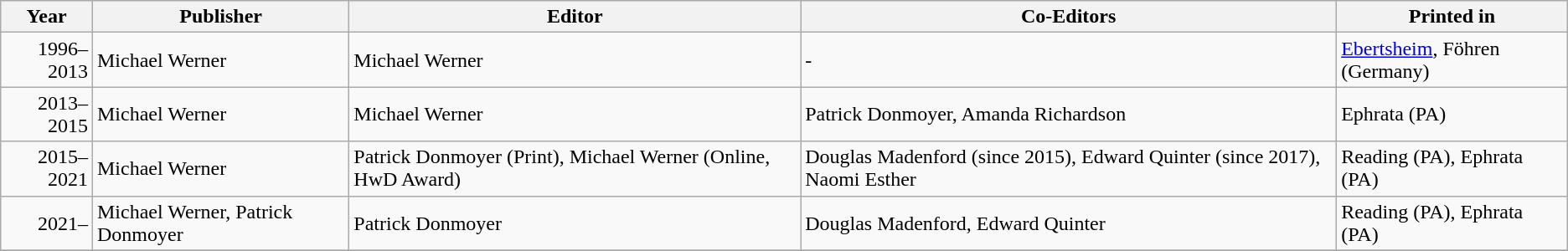<table class="wikitable">
<tr>
<th>Year</th>
<th>Publisher</th>
<th>Editor</th>
<th>Co-Editors</th>
<th>Printed in</th>
</tr>
<tr>
<td align="right">1996–2013</td>
<td>Michael Werner</td>
<td>Michael Werner</td>
<td>-</td>
<td><a href='#'>Ebertsheim</a>, Föhren (Germany)</td>
</tr>
<tr>
<td align="right">2013–2015</td>
<td>Michael Werner</td>
<td>Michael Werner</td>
<td>Patrick Donmoyer, Amanda Richardson</td>
<td>Ephrata (PA)</td>
</tr>
<tr>
<td align="right">2015–2021</td>
<td>Michael Werner</td>
<td>Patrick Donmoyer (Print), Michael Werner (Online, HwD Award)</td>
<td>Douglas Madenford (since 2015), Edward Quinter (since 2017), Naomi Esther</td>
<td>Reading (PA), Ephrata (PA)</td>
</tr>
<tr>
<td align="right">2021–</td>
<td>Michael Werner, Patrick Donmoyer</td>
<td>Patrick Donmoyer</td>
<td>Douglas Madenford, Edward Quinter</td>
<td>Reading (PA), Ephrata (PA)</td>
</tr>
<tr>
</tr>
</table>
